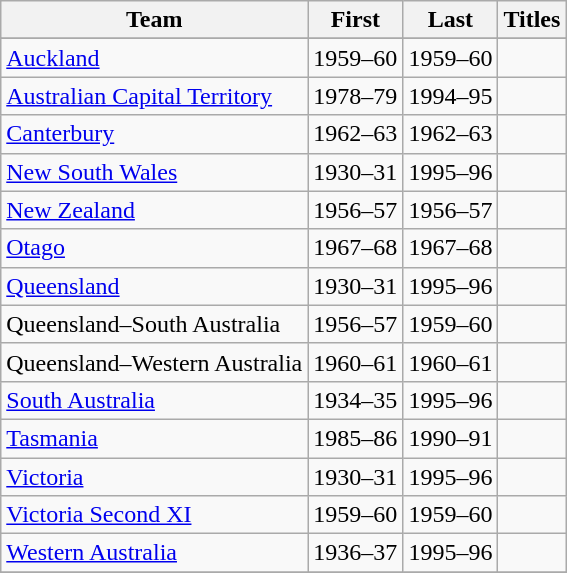<table class="wikitable sortable plainrowheaders" style="text-align:center;">
<tr>
<th scope="col">Team</th>
<th scope="col">First</th>
<th scope="col">Last</th>
<th scope="col">Titles</th>
</tr>
<tr bgcolor="#efefef">
</tr>
<tr align="left">
<td><a href='#'>Auckland</a></td>
<td>1959–60</td>
<td>1959–60</td>
<td></td>
</tr>
<tr align="left">
<td><a href='#'>Australian Capital Territory</a></td>
<td>1978–79</td>
<td>1994–95</td>
<td></td>
</tr>
<tr align="left">
<td><a href='#'>Canterbury</a></td>
<td>1962–63</td>
<td>1962–63</td>
<td></td>
</tr>
<tr align="left">
<td><a href='#'>New South Wales</a></td>
<td>1930–31</td>
<td>1995–96</td>
<td></td>
</tr>
<tr align="left">
<td><a href='#'>New Zealand</a></td>
<td>1956–57</td>
<td>1956–57</td>
<td></td>
</tr>
<tr align="left">
<td><a href='#'>Otago</a></td>
<td>1967–68</td>
<td>1967–68</td>
<td></td>
</tr>
<tr align="left">
<td><a href='#'>Queensland</a></td>
<td>1930–31</td>
<td>1995–96</td>
<td></td>
</tr>
<tr align="left">
<td>Queensland–South Australia</td>
<td>1956–57</td>
<td>1959–60</td>
<td></td>
</tr>
<tr align="left">
<td>Queensland–Western Australia</td>
<td>1960–61</td>
<td>1960–61</td>
<td></td>
</tr>
<tr align="left">
<td><a href='#'>South Australia</a></td>
<td>1934–35</td>
<td>1995–96</td>
<td></td>
</tr>
<tr align="left">
<td><a href='#'>Tasmania</a></td>
<td>1985–86</td>
<td>1990–91</td>
<td></td>
</tr>
<tr align="left">
<td><a href='#'>Victoria</a></td>
<td>1930–31</td>
<td>1995–96</td>
<td></td>
</tr>
<tr align="left">
<td><a href='#'>Victoria Second XI</a></td>
<td>1959–60</td>
<td>1959–60</td>
<td></td>
</tr>
<tr align="left">
<td><a href='#'>Western Australia</a></td>
<td>1936–37</td>
<td>1995–96</td>
<td></td>
</tr>
<tr>
</tr>
</table>
